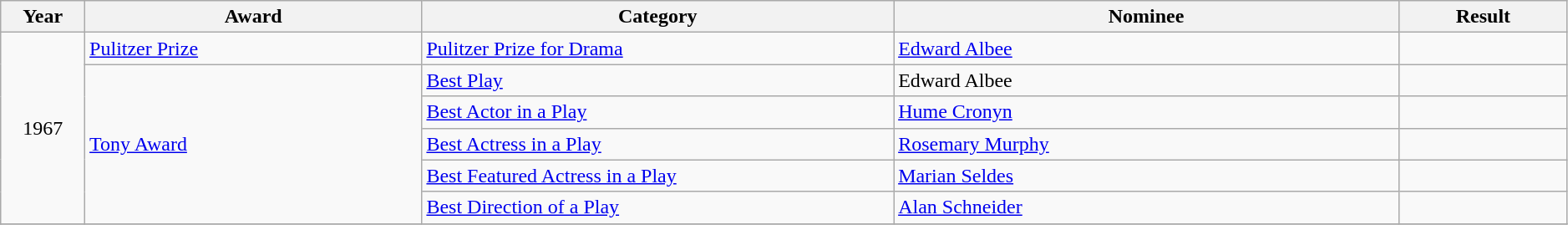<table class="wikitable unsortable" style="width: 99%;">
<tr>
<th scope="col" style="width:5%;">Year</th>
<th scope="col" style="width:20%;">Award</th>
<th scope="col" style="width:28%;">Category</th>
<th scope="col" style="width:30%;">Nominee</th>
<th scope="col" style="width:10%;">Result</th>
</tr>
<tr>
<td align="center", rowspan=6>1967</td>
<td><a href='#'>Pulitzer Prize</a></td>
<td><a href='#'>Pulitzer Prize for Drama</a></td>
<td><a href='#'>Edward Albee</a></td>
<td></td>
</tr>
<tr>
<td rowspan=5><a href='#'>Tony Award</a></td>
<td><a href='#'>Best Play</a></td>
<td>Edward Albee</td>
<td></td>
</tr>
<tr>
<td><a href='#'>Best Actor in a Play</a></td>
<td><a href='#'>Hume Cronyn</a></td>
<td></td>
</tr>
<tr>
<td><a href='#'>Best Actress in a Play</a></td>
<td><a href='#'>Rosemary Murphy</a></td>
<td></td>
</tr>
<tr>
<td><a href='#'>Best Featured Actress in a Play</a></td>
<td><a href='#'>Marian Seldes</a></td>
<td></td>
</tr>
<tr>
<td><a href='#'>Best Direction of a Play</a></td>
<td><a href='#'>Alan Schneider</a></td>
<td></td>
</tr>
<tr>
</tr>
</table>
